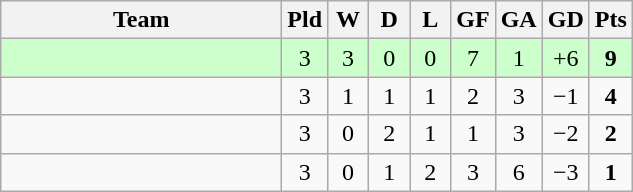<table class="wikitable" style="text-align:center;">
<tr>
<th width=180>Team</th>
<th width=20>Pld</th>
<th width=20>W</th>
<th width=20>D</th>
<th width=20>L</th>
<th width=20>GF</th>
<th width=20>GA</th>
<th width=20>GD</th>
<th width=20>Pts</th>
</tr>
<tr style="background:#cfc;">
<td align="left"></td>
<td>3</td>
<td>3</td>
<td>0</td>
<td>0</td>
<td>7</td>
<td>1</td>
<td>+6</td>
<td><strong>9</strong></td>
</tr>
<tr>
<td align="left"></td>
<td>3</td>
<td>1</td>
<td>1</td>
<td>1</td>
<td>2</td>
<td>3</td>
<td>−1</td>
<td><strong>4</strong></td>
</tr>
<tr>
<td align="left"></td>
<td>3</td>
<td>0</td>
<td>2</td>
<td>1</td>
<td>1</td>
<td>3</td>
<td>−2</td>
<td><strong>2</strong></td>
</tr>
<tr>
<td align="left"><em></em></td>
<td>3</td>
<td>0</td>
<td>1</td>
<td>2</td>
<td>3</td>
<td>6</td>
<td>−3</td>
<td><strong>1</strong></td>
</tr>
</table>
